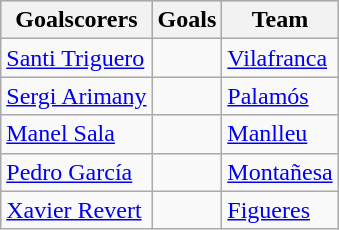<table class="wikitable sortable" class="wikitable">
<tr style="background:#ccc; text-align:center;">
<th>Goalscorers</th>
<th>Goals</th>
<th>Team</th>
</tr>
<tr>
<td> <a href='#'>Santi Triguero</a></td>
<td></td>
<td><a href='#'>Vilafranca</a></td>
</tr>
<tr>
<td> <a href='#'>Sergi Arimany</a></td>
<td></td>
<td><a href='#'>Palamós</a></td>
</tr>
<tr>
<td> <a href='#'>Manel Sala</a></td>
<td></td>
<td><a href='#'>Manlleu</a></td>
</tr>
<tr>
<td> <a href='#'>Pedro García</a></td>
<td></td>
<td><a href='#'>Montañesa</a></td>
</tr>
<tr>
<td> <a href='#'>Xavier Revert</a></td>
<td></td>
<td><a href='#'>Figueres</a></td>
</tr>
</table>
